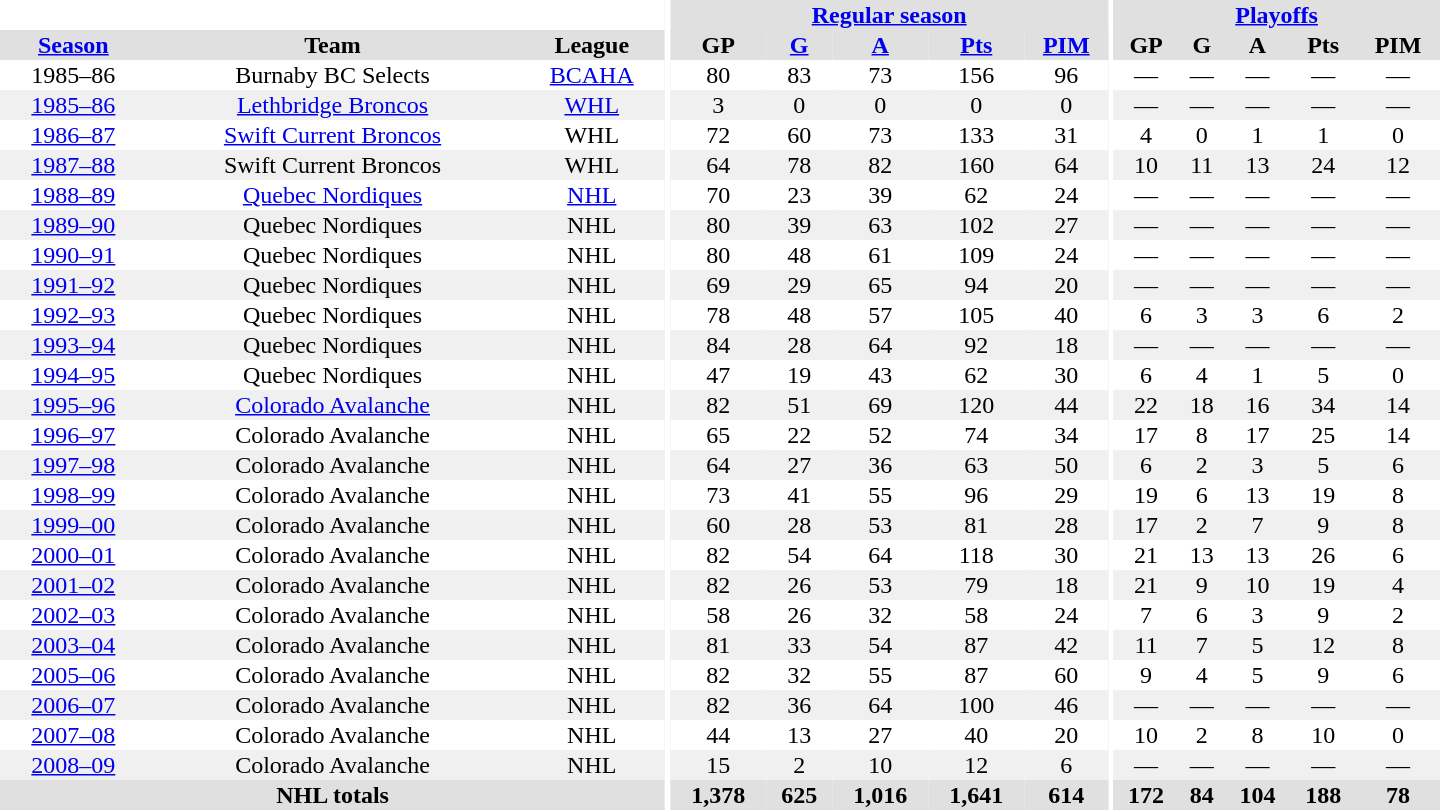<table border="0" cellpadding="1" cellspacing="0" style="text-align:center; width:60em">
<tr bgcolor="#e0e0e0">
<th colspan="3" bgcolor="#ffffff"></th>
<th rowspan="100" bgcolor="#ffffff"></th>
<th colspan="5"><a href='#'>Regular season</a></th>
<th rowspan="100" bgcolor="#ffffff"></th>
<th colspan="5"><a href='#'>Playoffs</a></th>
</tr>
<tr bgcolor="#e0e0e0">
<th><a href='#'>Season</a></th>
<th>Team</th>
<th>League</th>
<th>GP</th>
<th><a href='#'>G</a></th>
<th><a href='#'>A</a></th>
<th><a href='#'>Pts</a></th>
<th><a href='#'>PIM</a></th>
<th>GP</th>
<th>G</th>
<th>A</th>
<th>Pts</th>
<th>PIM</th>
</tr>
<tr>
<td>1985–86</td>
<td>Burnaby BC Selects</td>
<td><a href='#'>BCAHA</a></td>
<td>80</td>
<td>83</td>
<td>73</td>
<td>156</td>
<td>96</td>
<td>—</td>
<td>—</td>
<td>—</td>
<td>—</td>
<td>—</td>
</tr>
<tr bgcolor="#f0f0f0">
<td><a href='#'>1985–86</a></td>
<td><a href='#'>Lethbridge Broncos</a></td>
<td><a href='#'>WHL</a></td>
<td>3</td>
<td>0</td>
<td>0</td>
<td>0</td>
<td>0</td>
<td>—</td>
<td>—</td>
<td>—</td>
<td>—</td>
<td>—</td>
</tr>
<tr>
<td><a href='#'>1986–87</a></td>
<td><a href='#'>Swift Current Broncos</a></td>
<td>WHL</td>
<td>72</td>
<td>60</td>
<td>73</td>
<td>133</td>
<td>31</td>
<td>4</td>
<td>0</td>
<td>1</td>
<td>1</td>
<td>0</td>
</tr>
<tr bgcolor="#f0f0f0">
<td><a href='#'>1987–88</a></td>
<td>Swift Current Broncos</td>
<td>WHL</td>
<td>64</td>
<td>78</td>
<td>82</td>
<td>160</td>
<td>64</td>
<td>10</td>
<td>11</td>
<td>13</td>
<td>24</td>
<td>12</td>
</tr>
<tr>
<td><a href='#'>1988–89</a></td>
<td><a href='#'>Quebec Nordiques</a></td>
<td><a href='#'>NHL</a></td>
<td>70</td>
<td>23</td>
<td>39</td>
<td>62</td>
<td>24</td>
<td>—</td>
<td>—</td>
<td>—</td>
<td>—</td>
<td>—</td>
</tr>
<tr bgcolor="#f0f0f0">
<td><a href='#'>1989–90</a></td>
<td>Quebec Nordiques</td>
<td>NHL</td>
<td>80</td>
<td>39</td>
<td>63</td>
<td>102</td>
<td>27</td>
<td>—</td>
<td>—</td>
<td>—</td>
<td>—</td>
<td>—</td>
</tr>
<tr>
<td><a href='#'>1990–91</a></td>
<td>Quebec Nordiques</td>
<td>NHL</td>
<td>80</td>
<td>48</td>
<td>61</td>
<td>109</td>
<td>24</td>
<td>—</td>
<td>—</td>
<td>—</td>
<td>—</td>
<td>—</td>
</tr>
<tr bgcolor="#f0f0f0">
<td><a href='#'>1991–92</a></td>
<td>Quebec Nordiques</td>
<td>NHL</td>
<td>69</td>
<td>29</td>
<td>65</td>
<td>94</td>
<td>20</td>
<td>—</td>
<td>—</td>
<td>—</td>
<td>—</td>
<td>—</td>
</tr>
<tr>
<td><a href='#'>1992–93</a></td>
<td>Quebec Nordiques</td>
<td>NHL</td>
<td>78</td>
<td>48</td>
<td>57</td>
<td>105</td>
<td>40</td>
<td>6</td>
<td>3</td>
<td>3</td>
<td>6</td>
<td>2</td>
</tr>
<tr bgcolor="#f0f0f0">
<td><a href='#'>1993–94</a></td>
<td>Quebec Nordiques</td>
<td>NHL</td>
<td>84</td>
<td>28</td>
<td>64</td>
<td>92</td>
<td>18</td>
<td>—</td>
<td>—</td>
<td>—</td>
<td>—</td>
<td>—</td>
</tr>
<tr>
<td><a href='#'>1994–95</a></td>
<td>Quebec Nordiques</td>
<td>NHL</td>
<td>47</td>
<td>19</td>
<td>43</td>
<td>62</td>
<td>30</td>
<td>6</td>
<td>4</td>
<td>1</td>
<td>5</td>
<td>0</td>
</tr>
<tr bgcolor="#f0f0f0">
<td><a href='#'>1995–96</a></td>
<td><a href='#'>Colorado Avalanche</a></td>
<td>NHL</td>
<td>82</td>
<td>51</td>
<td>69</td>
<td>120</td>
<td>44</td>
<td>22</td>
<td>18</td>
<td>16</td>
<td>34</td>
<td>14</td>
</tr>
<tr>
<td><a href='#'>1996–97</a></td>
<td>Colorado Avalanche</td>
<td>NHL</td>
<td>65</td>
<td>22</td>
<td>52</td>
<td>74</td>
<td>34</td>
<td>17</td>
<td>8</td>
<td>17</td>
<td>25</td>
<td>14</td>
</tr>
<tr bgcolor="#f0f0f0">
<td><a href='#'>1997–98</a></td>
<td>Colorado Avalanche</td>
<td>NHL</td>
<td>64</td>
<td>27</td>
<td>36</td>
<td>63</td>
<td>50</td>
<td>6</td>
<td>2</td>
<td>3</td>
<td>5</td>
<td>6</td>
</tr>
<tr>
<td><a href='#'>1998–99</a></td>
<td>Colorado Avalanche</td>
<td>NHL</td>
<td>73</td>
<td>41</td>
<td>55</td>
<td>96</td>
<td>29</td>
<td>19</td>
<td>6</td>
<td>13</td>
<td>19</td>
<td>8</td>
</tr>
<tr bgcolor="#f0f0f0">
<td><a href='#'>1999–00</a></td>
<td>Colorado Avalanche</td>
<td>NHL</td>
<td>60</td>
<td>28</td>
<td>53</td>
<td>81</td>
<td>28</td>
<td>17</td>
<td>2</td>
<td>7</td>
<td>9</td>
<td>8</td>
</tr>
<tr>
<td><a href='#'>2000–01</a></td>
<td>Colorado Avalanche</td>
<td>NHL</td>
<td>82</td>
<td>54</td>
<td>64</td>
<td>118</td>
<td>30</td>
<td>21</td>
<td>13</td>
<td>13</td>
<td>26</td>
<td>6</td>
</tr>
<tr bgcolor="#f0f0f0">
<td><a href='#'>2001–02</a></td>
<td>Colorado Avalanche</td>
<td>NHL</td>
<td>82</td>
<td>26</td>
<td>53</td>
<td>79</td>
<td>18</td>
<td>21</td>
<td>9</td>
<td>10</td>
<td>19</td>
<td>4</td>
</tr>
<tr>
<td><a href='#'>2002–03</a></td>
<td>Colorado Avalanche</td>
<td>NHL</td>
<td>58</td>
<td>26</td>
<td>32</td>
<td>58</td>
<td>24</td>
<td>7</td>
<td>6</td>
<td>3</td>
<td>9</td>
<td>2</td>
</tr>
<tr bgcolor="#f0f0f0">
<td><a href='#'>2003–04</a></td>
<td>Colorado Avalanche</td>
<td>NHL</td>
<td>81</td>
<td>33</td>
<td>54</td>
<td>87</td>
<td>42</td>
<td>11</td>
<td>7</td>
<td>5</td>
<td>12</td>
<td>8</td>
</tr>
<tr>
<td><a href='#'>2005–06</a></td>
<td>Colorado Avalanche</td>
<td>NHL</td>
<td>82</td>
<td>32</td>
<td>55</td>
<td>87</td>
<td>60</td>
<td>9</td>
<td>4</td>
<td>5</td>
<td>9</td>
<td>6</td>
</tr>
<tr bgcolor="#f0f0f0">
<td><a href='#'>2006–07</a></td>
<td>Colorado Avalanche</td>
<td>NHL</td>
<td>82</td>
<td>36</td>
<td>64</td>
<td>100</td>
<td>46</td>
<td>—</td>
<td>—</td>
<td>—</td>
<td>—</td>
<td>—</td>
</tr>
<tr>
<td><a href='#'>2007–08</a></td>
<td>Colorado Avalanche</td>
<td>NHL</td>
<td>44</td>
<td>13</td>
<td>27</td>
<td>40</td>
<td>20</td>
<td>10</td>
<td>2</td>
<td>8</td>
<td>10</td>
<td>0</td>
</tr>
<tr bgcolor="#f0f0f0">
<td><a href='#'>2008–09</a></td>
<td>Colorado Avalanche</td>
<td>NHL</td>
<td>15</td>
<td>2</td>
<td>10</td>
<td>12</td>
<td>6</td>
<td>—</td>
<td>—</td>
<td>—</td>
<td>—</td>
<td>—</td>
</tr>
<tr bgcolor="#e0e0e0">
<th colspan="3">NHL totals</th>
<th>1,378</th>
<th>625</th>
<th>1,016</th>
<th>1,641</th>
<th>614</th>
<th>172</th>
<th>84</th>
<th>104</th>
<th>188</th>
<th>78</th>
</tr>
</table>
